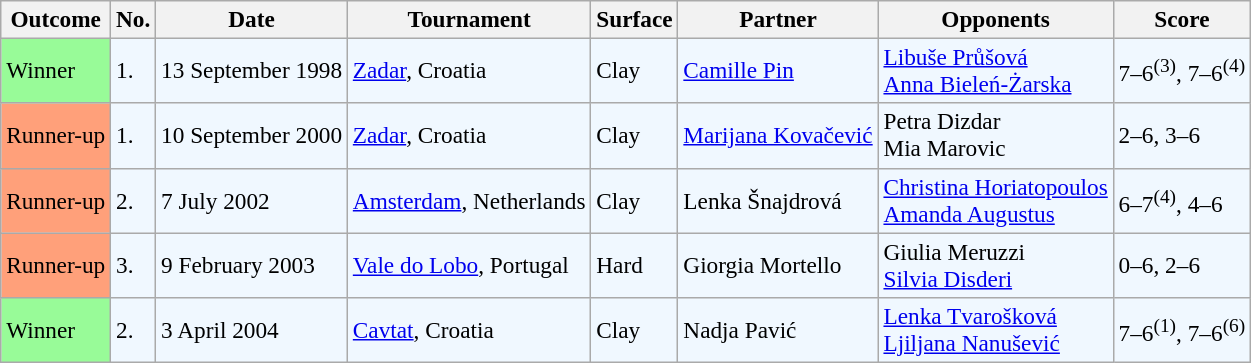<table class="sortable wikitable" style=font-size:97%>
<tr>
<th>Outcome</th>
<th>No.</th>
<th>Date</th>
<th>Tournament</th>
<th>Surface</th>
<th>Partner</th>
<th>Opponents</th>
<th>Score</th>
</tr>
<tr bgcolor="#f0f8ff">
<td style="background:#98fb98;">Winner</td>
<td>1.</td>
<td>13 September 1998</td>
<td><a href='#'>Zadar</a>, Croatia</td>
<td>Clay</td>
<td> <a href='#'>Camille Pin</a></td>
<td> <a href='#'>Libuše Průšová</a><br> <a href='#'>Anna Bieleń-Żarska</a></td>
<td>7–6<sup>(3)</sup>, 7–6<sup>(4)</sup></td>
</tr>
<tr bgcolor="#f0f8ff">
<td bgcolor="FFA07A">Runner-up</td>
<td>1.</td>
<td>10 September 2000</td>
<td><a href='#'>Zadar</a>, Croatia</td>
<td>Clay</td>
<td> <a href='#'>Marijana Kovačević</a></td>
<td> Petra Dizdar<br> Mia Marovic</td>
<td>2–6, 3–6</td>
</tr>
<tr bgcolor="#f0f8ff">
<td bgcolor="FFA07A">Runner-up</td>
<td>2.</td>
<td>7 July 2002</td>
<td><a href='#'>Amsterdam</a>, Netherlands</td>
<td>Clay</td>
<td> Lenka Šnajdrová</td>
<td> <a href='#'>Christina Horiatopoulos</a><br>  <a href='#'>Amanda Augustus</a></td>
<td>6–7<sup>(4)</sup>, 4–6</td>
</tr>
<tr style="background:#f0f8ff;">
<td bgcolor="FFA07A">Runner-up</td>
<td>3.</td>
<td>9 February 2003</td>
<td><a href='#'>Vale do Lobo</a>, Portugal</td>
<td>Hard</td>
<td> Giorgia Mortello</td>
<td> Giulia Meruzzi <br>  <a href='#'>Silvia Disderi</a></td>
<td>0–6, 2–6</td>
</tr>
<tr bgcolor=f0f8ff>
<td bgcolor="98FB98">Winner</td>
<td>2.</td>
<td>3 April 2004</td>
<td><a href='#'>Cavtat</a>, Croatia</td>
<td>Clay</td>
<td> Nadja Pavić</td>
<td> <a href='#'>Lenka Tvarošková</a><br>  <a href='#'>Ljiljana Nanušević</a></td>
<td>7–6<sup>(1)</sup>, 7–6<sup>(6)</sup></td>
</tr>
</table>
